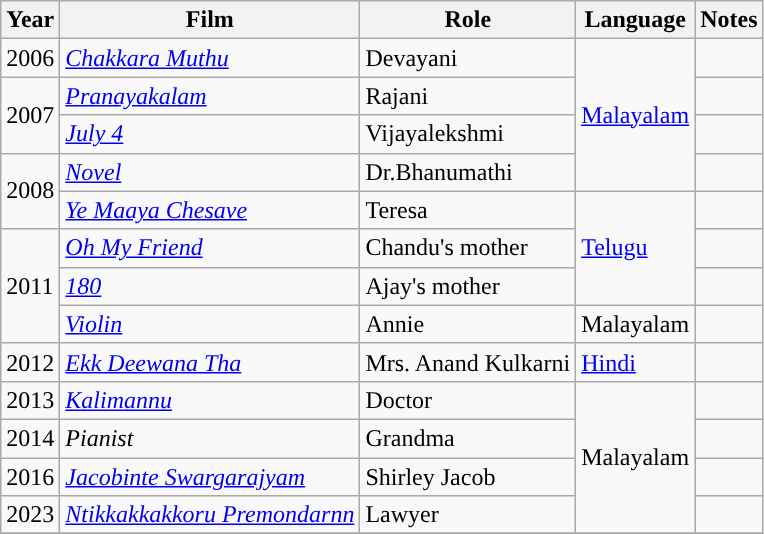<table class="wikitable sortable">
<tr>
<th>Year</th>
<th>Film</th>
<th>Role</th>
<th>Language</th>
<th class="unsortable">Notes</th>
</tr>
<tr>
<td>2006</td>
<td><em><a href='#'>Chakkara Muthu</a></em></td>
<td>Devayani</td>
<td rowspan="4"><a href='#'>Malayalam</a></td>
<td></td>
</tr>
<tr>
<td rowspan="2">2007</td>
<td><em><a href='#'>Pranayakalam</a></em></td>
<td>Rajani</td>
<td></td>
</tr>
<tr>
<td><em><a href='#'>July 4</a></em></td>
<td>Vijayalekshmi</td>
<td></td>
</tr>
<tr>
<td rowspan="2">2008</td>
<td><em><a href='#'>Novel</a></em></td>
<td>Dr.Bhanumathi</td>
<td></td>
</tr>
<tr>
<td><em><a href='#'>Ye Maaya Chesave</a></em></td>
<td>Teresa</td>
<td rowspan="3"><a href='#'>Telugu</a></td>
<td></td>
</tr>
<tr>
<td rowspan="3">2011</td>
<td><em><a href='#'>Oh My Friend</a></em></td>
<td>Chandu's mother</td>
<td></td>
</tr>
<tr>
<td><em><a href='#'>180</a></em></td>
<td>Ajay's mother</td>
<td></td>
</tr>
<tr>
<td><em><a href='#'>Violin</a></em></td>
<td>Annie</td>
<td>Malayalam</td>
<td></td>
</tr>
<tr>
<td>2012</td>
<td><em><a href='#'>Ekk Deewana Tha</a></em></td>
<td>Mrs. Anand Kulkarni</td>
<td><a href='#'>Hindi</a></td>
<td></td>
</tr>
<tr>
<td>2013</td>
<td><em><a href='#'>Kalimannu</a></em></td>
<td>Doctor</td>
<td rowspan="4">Malayalam</td>
<td></td>
</tr>
<tr>
<td>2014</td>
<td><em>Pianist</em></td>
<td>Grandma</td>
<td></td>
</tr>
<tr>
<td>2016</td>
<td><em><a href='#'>Jacobinte Swargarajyam</a></em></td>
<td>Shirley Jacob</td>
<td></td>
</tr>
<tr>
<td>2023</td>
<td><em><a href='#'>Ntikkakkakkoru Premondarnn</a></em></td>
<td>Lawyer</td>
<td></td>
</tr>
<tr>
</tr>
</table>
